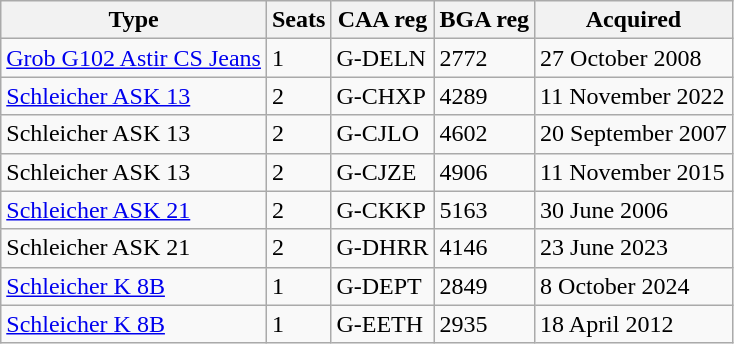<table class="wikitable sortable">
<tr>
<th scope="col">Type</th>
<th scope="col">Seats</th>
<th scope="col">CAA reg</th>
<th scope="col">BGA reg</th>
<th scope="col">Acquired</th>
</tr>
<tr>
<td><a href='#'>Grob G102 Astir CS Jeans</a></td>
<td>1</td>
<td>G-DELN</td>
<td>2772</td>
<td>27 October 2008</td>
</tr>
<tr>
<td><a href='#'>Schleicher ASK 13</a></td>
<td>2</td>
<td>G-CHXP</td>
<td>4289</td>
<td>11 November 2022</td>
</tr>
<tr>
<td>Schleicher ASK 13</td>
<td>2</td>
<td>G-CJLO</td>
<td>4602</td>
<td>20 September 2007</td>
</tr>
<tr>
<td>Schleicher ASK 13</td>
<td>2</td>
<td>G-CJZE</td>
<td>4906</td>
<td>11 November 2015</td>
</tr>
<tr>
<td><a href='#'>Schleicher ASK 21</a></td>
<td>2</td>
<td>G-CKKP</td>
<td>5163</td>
<td>30 June 2006</td>
</tr>
<tr>
<td>Schleicher ASK 21</td>
<td>2</td>
<td>G-DHRR</td>
<td>4146</td>
<td>23 June 2023</td>
</tr>
<tr>
<td><a href='#'>Schleicher K 8B</a></td>
<td>1</td>
<td>G-DEPT</td>
<td>2849</td>
<td>8 October 2024</td>
</tr>
<tr>
<td><a href='#'>Schleicher K 8B</a></td>
<td>1</td>
<td>G-EETH</td>
<td>2935</td>
<td>18 April 2012</td>
</tr>
</table>
